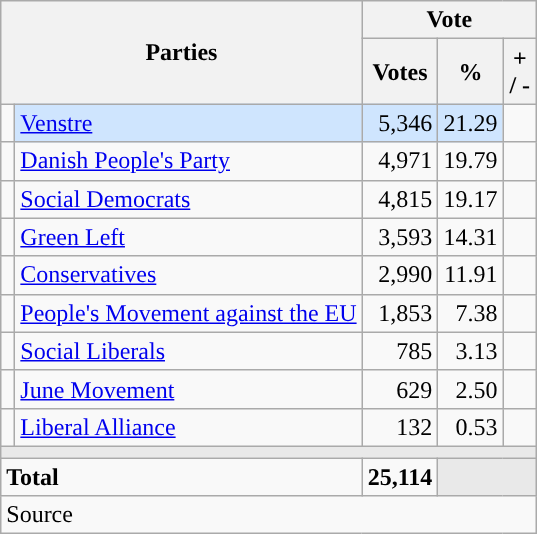<table class="wikitable" style="text-align:right;">
<tr>
<th style="text-align:centre;" rowspan="2" colspan="2" width="225">Parties</th>
<th colspan="3">Vote</th>
</tr>
<tr>
<th width="15">Votes</th>
<th width="15">%</th>
<th width="15">+ / -</th>
</tr>
<tr>
<td width="2" style="color:inherit;background:"></td>
<td bgcolor=#cfe5fe   align="left"><a href='#'>Venstre</a></td>
<td bgcolor=#cfe5fe>5,346</td>
<td bgcolor=#cfe5fe>21.29</td>
<td></td>
</tr>
<tr>
<td width="2" style="color:inherit;background:"></td>
<td align="left"><a href='#'>Danish People's Party</a></td>
<td>4,971</td>
<td>19.79</td>
<td></td>
</tr>
<tr>
<td width="2" style="color:inherit;background:"></td>
<td align="left"><a href='#'>Social Democrats</a></td>
<td>4,815</td>
<td>19.17</td>
<td></td>
</tr>
<tr>
<td width="2" style="color:inherit;background:"></td>
<td align="left"><a href='#'>Green Left</a></td>
<td>3,593</td>
<td>14.31</td>
<td></td>
</tr>
<tr>
<td width="2" style="color:inherit;background:"></td>
<td align="left"><a href='#'>Conservatives</a></td>
<td>2,990</td>
<td>11.91</td>
<td></td>
</tr>
<tr>
<td width="2" style="color:inherit;background:"></td>
<td align="left"><a href='#'>People's Movement against the EU</a></td>
<td>1,853</td>
<td>7.38</td>
<td></td>
</tr>
<tr>
<td width="2" style="color:inherit;background:"></td>
<td align="left"><a href='#'>Social Liberals</a></td>
<td>785</td>
<td>3.13</td>
<td></td>
</tr>
<tr>
<td width="2" style="color:inherit;background:"></td>
<td align="left"><a href='#'>June Movement</a></td>
<td>629</td>
<td>2.50</td>
<td></td>
</tr>
<tr>
<td width="2" style="color:inherit;background:"></td>
<td align="left"><a href='#'>Liberal Alliance</a></td>
<td>132</td>
<td>0.53</td>
<td></td>
</tr>
<tr>
<td colspan="7" bgcolor="#E9E9E9"></td>
</tr>
<tr>
<td align="left" colspan="2"><strong>Total</strong></td>
<td><strong>25,114</strong></td>
<td bgcolor="#E9E9E9" colspan="2"></td>
</tr>
<tr>
<td align="left" colspan="6">Source</td>
</tr>
</table>
